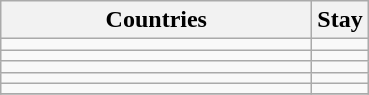<table class="wikitable">
<tr>
<th width="200">Countries</th>
<th>Stay</th>
</tr>
<tr>
<td></td>
<td></td>
</tr>
<tr>
<td></td>
<td></td>
</tr>
<tr>
<td></td>
<td></td>
</tr>
<tr>
<td></td>
<td></td>
</tr>
<tr>
<td></td>
<td></td>
</tr>
<tr>
</tr>
</table>
